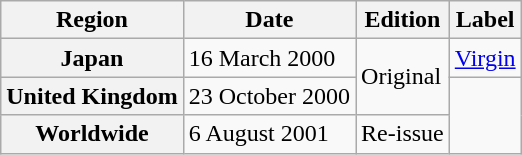<table class="wikitable plainrowheaders">
<tr>
<th scope="col">Region</th>
<th scope="col">Date</th>
<th scope="col">Edition</th>
<th scope="col">Label</th>
</tr>
<tr>
<th scope="row">Japan</th>
<td>16 March 2000</td>
<td rowspan="2">Original</td>
<td rowspan="1"><a href='#'>Virgin</a></td>
</tr>
<tr>
<th scope="row">United Kingdom</th>
<td>23 October 2000</td>
<td rowspan="2"></td>
</tr>
<tr>
<th scope="row">Worldwide</th>
<td>6 August 2001</td>
<td>Re-issue</td>
</tr>
</table>
